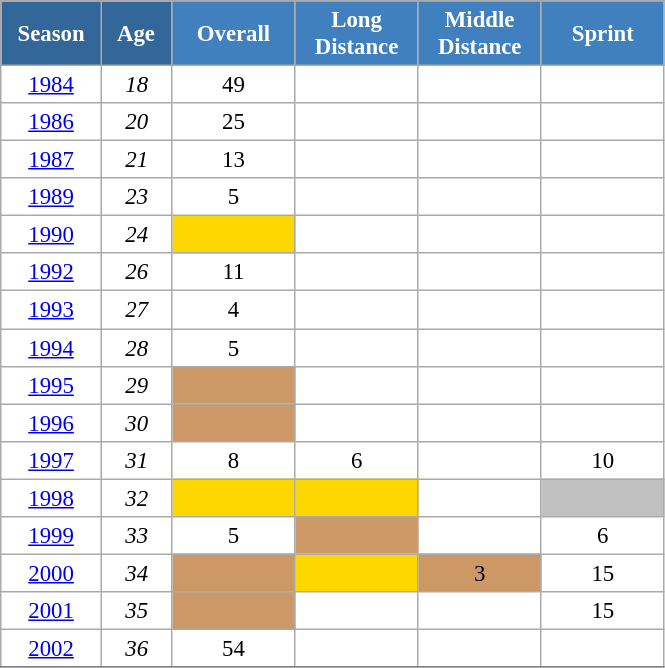<table class="wikitable" style="font-size:95%; text-align:center; border:grey solid 1px; border-collapse:collapse; background:#ffffff;">
<tr>
<th style="background-color:#369; color:white; width:60px;" rowspan="2"> Season </th>
<th style="background-color:#369; color:white; width:40px;" rowspan="2"> Age </th>
</tr>
<tr>
<th style="background-color:#4180be; color:white; width:75px;">Overall</th>
<th style="background-color:#4180be; color:white; width:75px;">Long Distance</th>
<th style="background-color:#4180be; color:white; width:75px;">Middle Distance</th>
<th style="background-color:#4180be; color:white; width:75px;">Sprint</th>
</tr>
<tr>
<td><a href='#'>1984</a></td>
<td><em>18</em></td>
<td>49</td>
<td></td>
<td></td>
<td></td>
</tr>
<tr>
<td><a href='#'>1986</a></td>
<td><em>20</em></td>
<td>25</td>
<td></td>
<td></td>
<td></td>
</tr>
<tr>
<td><a href='#'>1987</a></td>
<td><em>21</em></td>
<td>13</td>
<td></td>
<td></td>
<td></td>
</tr>
<tr>
<td><a href='#'>1989</a></td>
<td><em>23</em></td>
<td>5</td>
<td></td>
<td></td>
<td></td>
</tr>
<tr>
<td><a href='#'>1990</a></td>
<td><em>24</em></td>
<td style="background:gold;"></td>
<td></td>
<td></td>
<td></td>
</tr>
<tr>
<td><a href='#'>1992</a></td>
<td><em>26</em></td>
<td>11</td>
<td></td>
<td></td>
<td></td>
</tr>
<tr>
<td><a href='#'>1993</a></td>
<td><em>27</em></td>
<td>4</td>
<td></td>
<td></td>
<td></td>
</tr>
<tr>
<td><a href='#'>1994</a></td>
<td><em>28</em></td>
<td>5</td>
<td></td>
<td></td>
<td></td>
</tr>
<tr>
<td><a href='#'>1995</a></td>
<td><em>29</em></td>
<td style="background:#c96;"></td>
<td></td>
<td></td>
<td></td>
</tr>
<tr>
<td><a href='#'>1996</a></td>
<td><em>30</em></td>
<td style="background:#c96;"></td>
<td></td>
<td></td>
<td></td>
</tr>
<tr>
<td><a href='#'>1997</a></td>
<td><em>31</em></td>
<td>8</td>
<td>6</td>
<td></td>
<td>10</td>
</tr>
<tr>
<td><a href='#'>1998</a></td>
<td><em>32</em></td>
<td style="background:gold;"></td>
<td style="background:gold;"></td>
<td></td>
<td style="background:silver;"></td>
</tr>
<tr>
<td><a href='#'>1999</a></td>
<td><em>33</em></td>
<td>5</td>
<td style="background:#c96;"></td>
<td></td>
<td>6</td>
</tr>
<tr>
<td><a href='#'>2000</a></td>
<td><em>34</em></td>
<td style="background:#c96;"></td>
<td style="background:gold;"></td>
<td bgcolor="cc9966">3</td>
<td>15</td>
</tr>
<tr>
<td><a href='#'>2001</a></td>
<td><em>35</em></td>
<td style="background:#c96;"></td>
<td></td>
<td></td>
<td>15</td>
</tr>
<tr>
<td><a href='#'>2002</a></td>
<td><em>36</em></td>
<td>54</td>
<td></td>
<td></td>
<td></td>
</tr>
<tr>
</tr>
</table>
